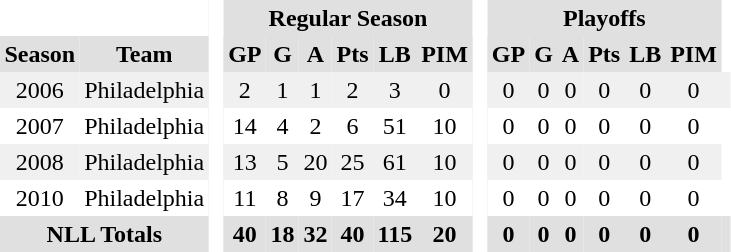<table BORDER="0" CELLPADDING="3" CELLSPACING="0">
<tr ALIGN="center" bgcolor="#e0e0e0">
<th colspan="2" bgcolor="#ffffff"> </th>
<th rowspan="99" bgcolor="#ffffff"> </th>
<th colspan="6">Regular Season</th>
<th rowspan="99" bgcolor="#ffffff"> </th>
<th colspan="6">Playoffs</th>
</tr>
<tr ALIGN="center" bgcolor="#e0e0e0">
<th>Season</th>
<th>Team</th>
<th>GP</th>
<th>G</th>
<th>A</th>
<th>Pts</th>
<th>LB</th>
<th>PIM</th>
<th>GP</th>
<th>G</th>
<th>A</th>
<th>Pts</th>
<th>LB</th>
<th>PIM</th>
</tr>
<tr ALIGN="center" bgcolor="#f0f0f0">
<td>2006</td>
<td>Philadelphia</td>
<td>2</td>
<td>1</td>
<td>1</td>
<td>2</td>
<td>3</td>
<td>0</td>
<td>0</td>
<td>0</td>
<td>0</td>
<td>0</td>
<td>0</td>
<td>0</td>
<td></td>
</tr>
<tr ALIGN="center">
<td>2007</td>
<td>Philadelphia</td>
<td>14</td>
<td>4</td>
<td>2</td>
<td>6</td>
<td>51</td>
<td>10</td>
<td>0</td>
<td>0</td>
<td>0</td>
<td>0</td>
<td>0</td>
<td>0</td>
<td></td>
</tr>
<tr ALIGN="center" bgcolor="#f0f0f0">
<td>2008</td>
<td>Philadelphia</td>
<td>13</td>
<td>5</td>
<td>20</td>
<td>25</td>
<td>61</td>
<td>10</td>
<td>0</td>
<td>0</td>
<td>0</td>
<td>0</td>
<td>0</td>
<td>0</td>
</tr>
<tr ALIGN="center">
<td>2010</td>
<td>Philadelphia</td>
<td>11</td>
<td>8</td>
<td>9</td>
<td>17</td>
<td>34</td>
<td>10</td>
<td>0</td>
<td>0</td>
<td>0</td>
<td>0</td>
<td>0</td>
<td>0</td>
<td></td>
</tr>
<tr ALIGN="center" bgcolor="#e0e0e0">
<th colspan="2">NLL Totals</th>
<th>40</th>
<th>18</th>
<th>32</th>
<th>40</th>
<th>115</th>
<th>20</th>
<th>0</th>
<th>0</th>
<th>0</th>
<th>0</th>
<th>0</th>
<th>0</th>
<th></th>
</tr>
</table>
